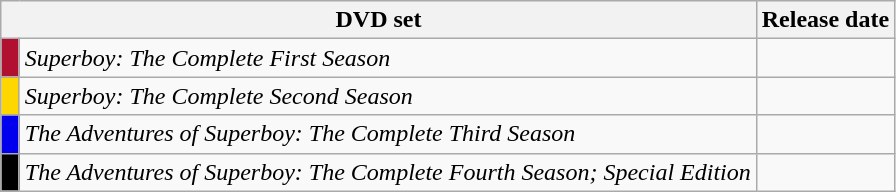<table class=wikitable>
<tr>
<th colspan=2>DVD set</th>
<th>Release date</th>
</tr>
<tr>
<td style="width:5px; background:#B11030"></td>
<td><em>Superboy: The Complete First Season</em></td>
<td align="center"></td>
</tr>
<tr>
<td bgcolor="FFD700"></td>
<td><em>Superboy: The Complete Second Season</em></td>
<td align="center"></td>
</tr>
<tr>
<td bgcolor="0000EE"></td>
<td><em>The Adventures of Superboy: The Complete Third Season</em></td>
<td align="center"></td>
</tr>
<tr>
<td bgcolor="000000"></td>
<td><em>The Adventures of Superboy: The Complete Fourth Season; Special Edition</em></td>
<td align="center"></td>
</tr>
</table>
